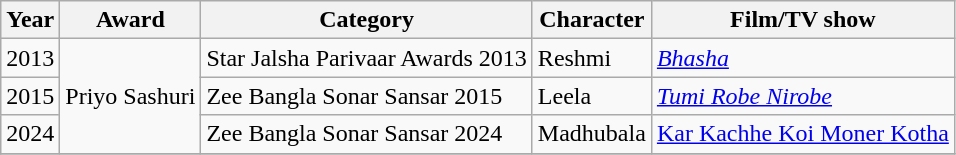<table class="wikitable sortable">
<tr>
<th>Year</th>
<th>Award</th>
<th>Category</th>
<th>Character</th>
<th>Film/TV show</th>
</tr>
<tr>
<td>2013</td>
<td rowspan="3">Priyo Sashuri</td>
<td>Star Jalsha Parivaar Awards 2013</td>
<td>Reshmi</td>
<td><em><a href='#'>Bhasha</a></em></td>
</tr>
<tr>
<td>2015</td>
<td>Zee Bangla Sonar Sansar 2015</td>
<td>Leela</td>
<td><em><a href='#'>Tumi Robe Nirobe</a><strong></td>
</tr>
<tr>
<td>2024</td>
<td>Zee Bangla Sonar Sansar 2024</td>
<td>Madhubala</td>
<td></em><a href='#'>Kar Kachhe Koi Moner Kotha</a><em></td>
</tr>
<tr>
</tr>
</table>
